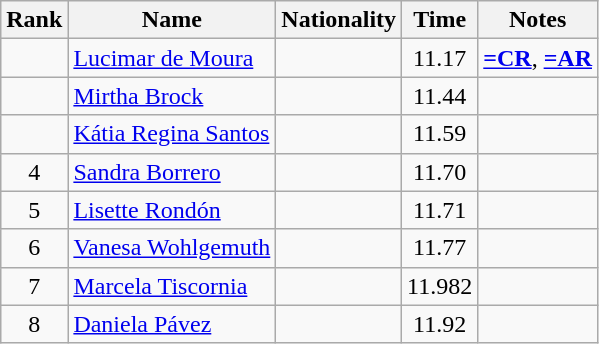<table class="wikitable sortable" style="text-align:center">
<tr>
<th>Rank</th>
<th>Name</th>
<th>Nationality</th>
<th>Time</th>
<th>Notes</th>
</tr>
<tr>
<td></td>
<td align=left><a href='#'>Lucimar de Moura</a></td>
<td align=left></td>
<td>11.17</td>
<td><strong><a href='#'>=CR</a></strong>, <strong><a href='#'>=AR</a></strong></td>
</tr>
<tr>
<td></td>
<td align=left><a href='#'>Mirtha Brock</a></td>
<td align=left></td>
<td>11.44</td>
<td></td>
</tr>
<tr>
<td></td>
<td align=left><a href='#'>Kátia Regina Santos</a></td>
<td align=left></td>
<td>11.59</td>
<td></td>
</tr>
<tr>
<td>4</td>
<td align=left><a href='#'>Sandra Borrero</a></td>
<td align=left></td>
<td>11.70</td>
<td></td>
</tr>
<tr>
<td>5</td>
<td align=left><a href='#'>Lisette Rondón</a></td>
<td align=left></td>
<td>11.71</td>
<td></td>
</tr>
<tr>
<td>6</td>
<td align=left><a href='#'>Vanesa Wohlgemuth</a></td>
<td align=left></td>
<td>11.77</td>
<td></td>
</tr>
<tr>
<td>7</td>
<td align=left><a href='#'>Marcela Tiscornia</a></td>
<td align=left></td>
<td>11.982</td>
<td></td>
</tr>
<tr>
<td>8</td>
<td align=left><a href='#'>Daniela Pávez</a></td>
<td align=left></td>
<td>11.92</td>
<td></td>
</tr>
</table>
